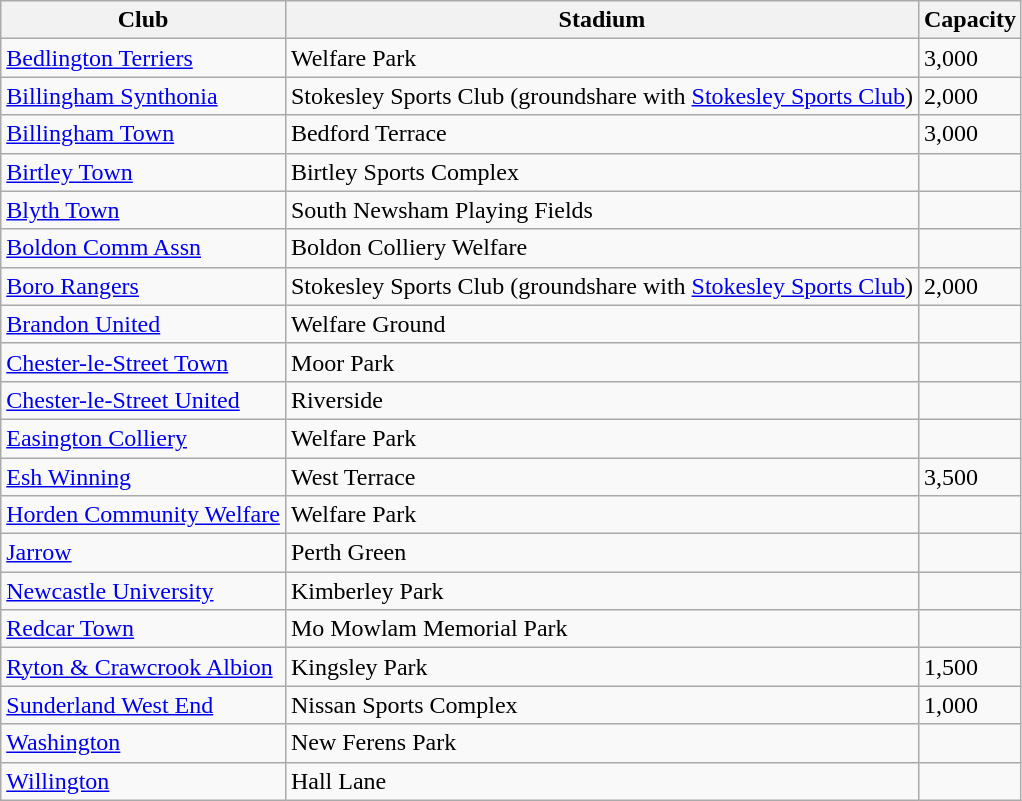<table class="wikitable sortable">
<tr>
<th>Club</th>
<th>Stadium</th>
<th>Capacity</th>
</tr>
<tr>
<td><a href='#'>Bedlington Terriers</a></td>
<td>Welfare Park</td>
<td>3,000</td>
</tr>
<tr>
<td><a href='#'>Billingham Synthonia</a></td>
<td>Stokesley Sports Club (groundshare with <a href='#'>Stokesley Sports Club</a>)</td>
<td>2,000</td>
</tr>
<tr>
<td><a href='#'>Billingham Town</a></td>
<td>Bedford Terrace</td>
<td>3,000</td>
</tr>
<tr>
<td><a href='#'>Birtley Town</a></td>
<td>Birtley Sports Complex</td>
<td></td>
</tr>
<tr>
<td><a href='#'>Blyth Town</a></td>
<td>South Newsham Playing Fields</td>
<td></td>
</tr>
<tr>
<td><a href='#'>Boldon Comm Assn</a></td>
<td>Boldon Colliery Welfare</td>
<td></td>
</tr>
<tr>
<td><a href='#'>Boro Rangers</a></td>
<td>Stokesley Sports Club (groundshare with <a href='#'>Stokesley Sports Club</a>)</td>
<td>2,000</td>
</tr>
<tr>
<td><a href='#'>Brandon United</a></td>
<td>Welfare Ground</td>
<td></td>
</tr>
<tr>
<td><a href='#'>Chester-le-Street Town</a></td>
<td>Moor Park</td>
<td></td>
</tr>
<tr>
<td><a href='#'>Chester-le-Street United</a></td>
<td>Riverside</td>
<td></td>
</tr>
<tr>
<td><a href='#'>Easington Colliery</a></td>
<td>Welfare Park</td>
<td></td>
</tr>
<tr>
<td><a href='#'>Esh Winning</a></td>
<td>West Terrace</td>
<td>3,500</td>
</tr>
<tr>
<td><a href='#'>Horden Community Welfare</a></td>
<td>Welfare Park</td>
<td></td>
</tr>
<tr>
<td><a href='#'>Jarrow</a></td>
<td>Perth Green</td>
<td></td>
</tr>
<tr>
<td><a href='#'>Newcastle University</a></td>
<td>Kimberley Park</td>
<td></td>
</tr>
<tr>
<td><a href='#'>Redcar Town</a></td>
<td>Mo Mowlam Memorial Park</td>
<td></td>
</tr>
<tr>
<td><a href='#'>Ryton & Crawcrook Albion</a></td>
<td>Kingsley Park</td>
<td>1,500</td>
</tr>
<tr>
<td><a href='#'>Sunderland West End</a></td>
<td>Nissan Sports Complex</td>
<td>1,000</td>
</tr>
<tr>
<td><a href='#'>Washington</a></td>
<td>New Ferens Park</td>
<td></td>
</tr>
<tr>
<td><a href='#'>Willington</a></td>
<td>Hall Lane</td>
<td></td>
</tr>
</table>
